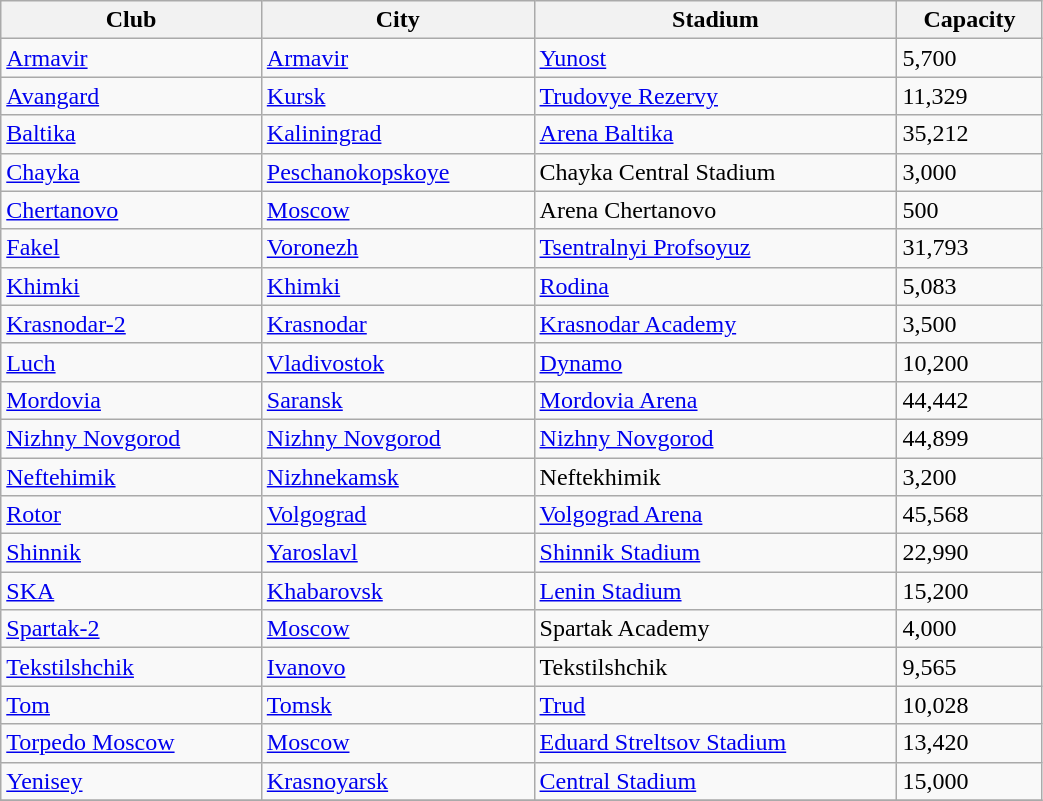<table class="wikitable sortable" width="55%">
<tr>
<th>Club</th>
<th>City</th>
<th>Stadium</th>
<th data-sort-type="number">Capacity</th>
</tr>
<tr>
<td><a href='#'>Armavir</a></td>
<td><a href='#'>Armavir</a></td>
<td><a href='#'>Yunost</a></td>
<td>5,700</td>
</tr>
<tr>
<td><a href='#'>Avangard</a></td>
<td><a href='#'>Kursk</a></td>
<td><a href='#'>Trudovye Rezervy</a></td>
<td>11,329</td>
</tr>
<tr>
<td><a href='#'>Baltika</a></td>
<td><a href='#'>Kaliningrad</a></td>
<td><a href='#'>Arena Baltika</a></td>
<td>35,212</td>
</tr>
<tr>
<td><a href='#'>Chayka</a></td>
<td><a href='#'>Peschanokopskoye</a></td>
<td>Chayka Central Stadium</td>
<td>3,000</td>
</tr>
<tr>
<td><a href='#'>Chertanovo</a></td>
<td><a href='#'>Moscow</a></td>
<td>Arena Chertanovo</td>
<td>500</td>
</tr>
<tr>
<td><a href='#'>Fakel</a></td>
<td><a href='#'>Voronezh</a></td>
<td><a href='#'>Tsentralnyi Profsoyuz</a></td>
<td>31,793</td>
</tr>
<tr>
<td><a href='#'>Khimki</a></td>
<td><a href='#'>Khimki</a></td>
<td><a href='#'>Rodina</a></td>
<td>5,083</td>
</tr>
<tr>
<td><a href='#'>Krasnodar-2</a></td>
<td><a href='#'>Krasnodar</a></td>
<td><a href='#'>Krasnodar Academy</a></td>
<td>3,500</td>
</tr>
<tr>
<td><a href='#'>Luch</a></td>
<td><a href='#'>Vladivostok</a></td>
<td><a href='#'>Dynamo</a></td>
<td>10,200</td>
</tr>
<tr>
<td><a href='#'>Mordovia</a></td>
<td><a href='#'>Saransk</a></td>
<td><a href='#'>Mordovia Arena</a></td>
<td>44,442</td>
</tr>
<tr>
<td><a href='#'>Nizhny Novgorod</a></td>
<td><a href='#'>Nizhny Novgorod</a></td>
<td><a href='#'>Nizhny Novgorod</a></td>
<td>44,899</td>
</tr>
<tr>
<td><a href='#'>Neftehimik</a></td>
<td><a href='#'>Nizhnekamsk</a></td>
<td>Neftekhimik</td>
<td>3,200</td>
</tr>
<tr>
<td><a href='#'>Rotor</a></td>
<td><a href='#'>Volgograd</a></td>
<td><a href='#'>Volgograd Arena</a></td>
<td>45,568</td>
</tr>
<tr>
<td><a href='#'>Shinnik</a></td>
<td><a href='#'>Yaroslavl</a></td>
<td><a href='#'>Shinnik Stadium</a></td>
<td>22,990</td>
</tr>
<tr>
<td><a href='#'>SKA</a></td>
<td><a href='#'>Khabarovsk</a></td>
<td><a href='#'>Lenin Stadium</a></td>
<td>15,200</td>
</tr>
<tr>
<td><a href='#'>Spartak-2</a></td>
<td><a href='#'>Moscow</a></td>
<td>Spartak Academy</td>
<td>4,000</td>
</tr>
<tr>
<td><a href='#'>Tekstilshchik</a></td>
<td><a href='#'>Ivanovo</a></td>
<td>Tekstilshchik</td>
<td>9,565</td>
</tr>
<tr>
<td><a href='#'>Tom</a></td>
<td><a href='#'>Tomsk</a></td>
<td><a href='#'>Trud</a></td>
<td>10,028</td>
</tr>
<tr>
<td><a href='#'>Torpedo Moscow</a></td>
<td><a href='#'>Moscow</a></td>
<td><a href='#'>Eduard Streltsov Stadium</a></td>
<td>13,420</td>
</tr>
<tr>
<td><a href='#'>Yenisey</a></td>
<td><a href='#'>Krasnoyarsk</a></td>
<td><a href='#'>Central Stadium</a></td>
<td>15,000</td>
</tr>
<tr>
</tr>
</table>
